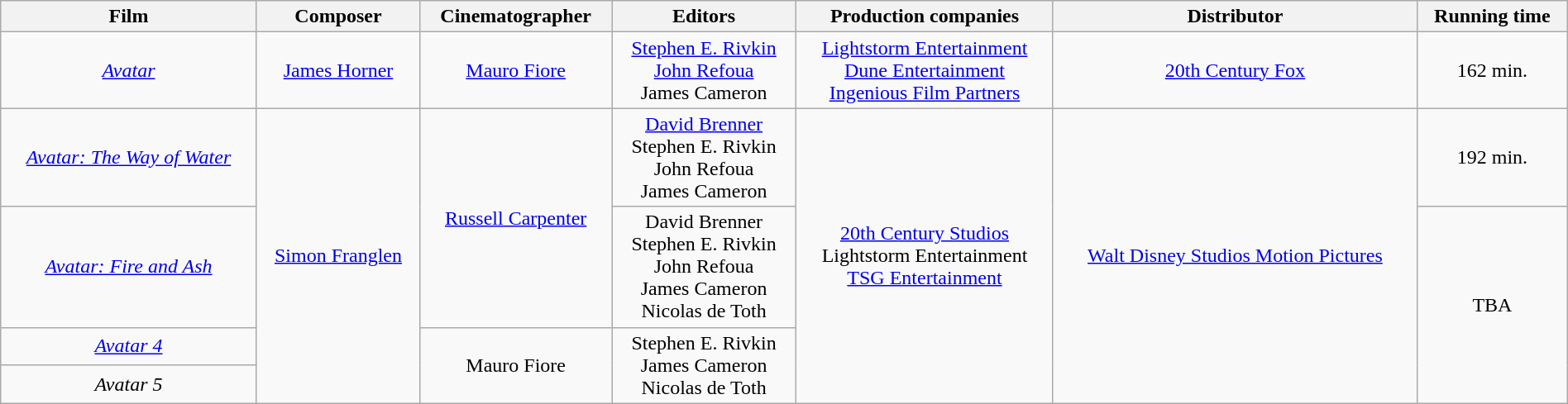<table class="wikitable plainrowheaders" style="text-align:center; margin=auto; width:100%;">
<tr>
<th scope="col">Film</th>
<th scope="col">Composer</th>
<th scope="col">Cinematographer</th>
<th scope="col">Editors</th>
<th scope="col">Production companies</th>
<th scope="col">Distributor</th>
<th scope="col">Running time</th>
</tr>
<tr>
<td scope="row"><em><a href='#'>Avatar</a></em></td>
<td><a href='#'>James Horner</a></td>
<td><a href='#'>Mauro Fiore</a></td>
<td><a href='#'>Stephen E. Rivkin</a><br><a href='#'>John Refoua</a><br>James Cameron</td>
<td><a href='#'>Lightstorm Entertainment</a><br><a href='#'>Dune Entertainment</a><br><a href='#'>Ingenious Film Partners</a></td>
<td><a href='#'>20th Century Fox</a></td>
<td>162 min.</td>
</tr>
<tr>
<td scope="row"><em><a href='#'>Avatar: The Way of Water</a></em></td>
<td rowspan="4"><a href='#'>Simon Franglen</a></td>
<td rowspan="2"><a href='#'>Russell Carpenter</a></td>
<td><a href='#'>David Brenner</a><br>Stephen E. Rivkin<br>John Refoua<br>James Cameron</td>
<td rowspan="4"><a href='#'>20th Century Studios</a><br>Lightstorm Entertainment<br><a href='#'>TSG Entertainment</a></td>
<td rowspan="4"><a href='#'>Walt Disney Studios Motion Pictures</a></td>
<td>192 min.</td>
</tr>
<tr>
<td scope="row"><em><a href='#'>Avatar: Fire and Ash</a></em></td>
<td>David Brenner<br>Stephen E. Rivkin<br>John Refoua<br>James Cameron<br>Nicolas de Toth</td>
<td rowspan="3">TBA</td>
</tr>
<tr>
<td scope="row"><em><a href='#'>Avatar 4</a></em></td>
<td rowspan="2">Mauro Fiore</td>
<td rowspan="2">Stephen E. Rivkin<br>James Cameron<br>Nicolas de Toth</td>
</tr>
<tr>
<td scope="row"><em>Avatar 5</em></td>
</tr>
</table>
